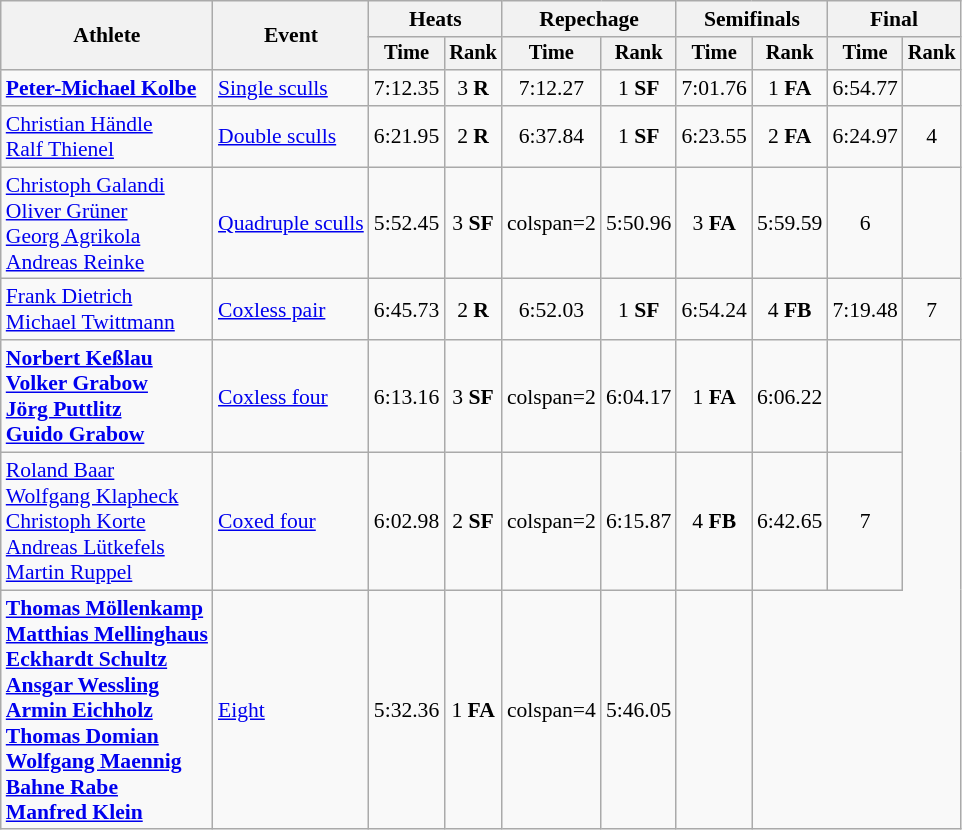<table class="wikitable" style="font-size:90%">
<tr>
<th rowspan="2">Athlete</th>
<th rowspan="2">Event</th>
<th colspan="2">Heats</th>
<th colspan="2">Repechage</th>
<th colspan="2">Semifinals</th>
<th colspan="2">Final</th>
</tr>
<tr style="font-size:95%">
<th>Time</th>
<th>Rank</th>
<th>Time</th>
<th>Rank</th>
<th>Time</th>
<th>Rank</th>
<th>Time</th>
<th>Rank</th>
</tr>
<tr align=center>
<td align=left><strong><a href='#'>Peter-Michael Kolbe</a></strong></td>
<td align=left><a href='#'>Single sculls</a></td>
<td>7:12.35</td>
<td>3 <strong>R</strong></td>
<td>7:12.27</td>
<td>1 <strong>SF</strong></td>
<td>7:01.76</td>
<td>1 <strong>FA</strong></td>
<td>6:54.77</td>
<td></td>
</tr>
<tr align=center>
<td align=left><a href='#'>Christian Händle</a><br><a href='#'>Ralf Thienel</a></td>
<td align=left><a href='#'>Double sculls</a></td>
<td>6:21.95</td>
<td>2 <strong>R</strong></td>
<td>6:37.84</td>
<td>1 <strong>SF</strong></td>
<td>6:23.55</td>
<td>2 <strong>FA</strong></td>
<td>6:24.97</td>
<td>4</td>
</tr>
<tr align=center>
<td align=left><a href='#'>Christoph Galandi</a><br><a href='#'>Oliver Grüner</a><br><a href='#'>Georg Agrikola</a><br><a href='#'>Andreas Reinke</a></td>
<td align=left><a href='#'>Quadruple sculls</a></td>
<td>5:52.45</td>
<td>3 <strong>SF</strong></td>
<td>colspan=2</td>
<td>5:50.96</td>
<td>3 <strong>FA</strong></td>
<td>5:59.59</td>
<td>6</td>
</tr>
<tr align=center>
<td align=left><a href='#'>Frank Dietrich</a><br><a href='#'>Michael Twittmann</a></td>
<td align=left><a href='#'>Coxless pair</a></td>
<td>6:45.73</td>
<td>2 <strong>R</strong></td>
<td>6:52.03</td>
<td>1 <strong>SF</strong></td>
<td>6:54.24</td>
<td>4 <strong>FB</strong></td>
<td>7:19.48</td>
<td>7</td>
</tr>
<tr align=center>
<td align=left><strong><a href='#'>Norbert Keßlau</a><br><a href='#'>Volker Grabow</a><br><a href='#'>Jörg Puttlitz</a><br><a href='#'>Guido Grabow</a></strong></td>
<td align=left><a href='#'>Coxless four</a></td>
<td>6:13.16</td>
<td>3 <strong>SF</strong></td>
<td>colspan=2</td>
<td>6:04.17</td>
<td>1 <strong>FA</strong></td>
<td>6:06.22</td>
<td></td>
</tr>
<tr align=center>
<td align=left><a href='#'>Roland Baar</a><br><a href='#'>Wolfgang Klapheck</a><br><a href='#'>Christoph Korte</a><br><a href='#'>Andreas Lütkefels</a><br><a href='#'>Martin Ruppel</a></td>
<td align=left><a href='#'>Coxed four</a></td>
<td>6:02.98</td>
<td>2 <strong>SF</strong></td>
<td>colspan=2</td>
<td>6:15.87</td>
<td>4 <strong>FB</strong></td>
<td>6:42.65</td>
<td>7</td>
</tr>
<tr align=center>
<td align=left><strong><a href='#'>Thomas Möllenkamp</a><br><a href='#'>Matthias Mellinghaus</a><br><a href='#'>Eckhardt Schultz</a><br><a href='#'>Ansgar Wessling</a><br><a href='#'>Armin Eichholz</a><br><a href='#'>Thomas Domian</a><br><a href='#'>Wolfgang Maennig</a><br><a href='#'>Bahne Rabe</a><br><a href='#'>Manfred Klein</a></strong></td>
<td align=left><a href='#'>Eight</a></td>
<td>5:32.36</td>
<td>1 <strong>FA</strong></td>
<td>colspan=4</td>
<td>5:46.05</td>
<td></td>
</tr>
</table>
